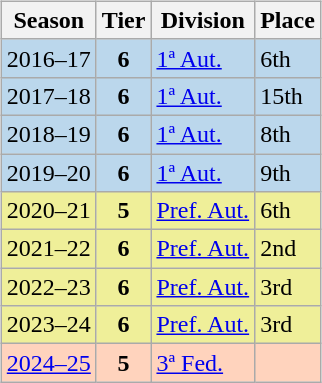<table>
<tr>
<td valign=top width=0%><br><table class="wikitable">
<tr style="background:#f0f6fa;">
<th>Season</th>
<th>Tier</th>
<th>Division</th>
<th>Place</th>
</tr>
<tr>
<td style="background:#BBD7EC;">2016–17</td>
<th style="background:#BBD7EC;">6</th>
<td style="background:#BBD7EC;"><a href='#'>1ª Aut.</a></td>
<td style="background:#BBD7EC;">6th</td>
</tr>
<tr>
<td style="background:#BBD7EC;">2017–18</td>
<th style="background:#BBD7EC;">6</th>
<td style="background:#BBD7EC;"><a href='#'>1ª Aut.</a></td>
<td style="background:#BBD7EC;">15th</td>
</tr>
<tr>
<td style="background:#BBD7EC;">2018–19</td>
<th style="background:#BBD7EC;">6</th>
<td style="background:#BBD7EC;"><a href='#'>1ª Aut.</a></td>
<td style="background:#BBD7EC;">8th</td>
</tr>
<tr>
<td style="background:#BBD7EC;">2019–20</td>
<th style="background:#BBD7EC;">6</th>
<td style="background:#BBD7EC;"><a href='#'>1ª Aut.</a></td>
<td style="background:#BBD7EC;">9th</td>
</tr>
<tr>
<td style="background:#EFEF99;">2020–21</td>
<th style="background:#EFEF99;">5</th>
<td style="background:#EFEF99;"><a href='#'>Pref. Aut.</a></td>
<td style="background:#EFEF99;">6th</td>
</tr>
<tr>
<td style="background:#EFEF99;">2021–22</td>
<th style="background:#EFEF99;">6</th>
<td style="background:#EFEF99;"><a href='#'>Pref. Aut.</a></td>
<td style="background:#EFEF99;">2nd</td>
</tr>
<tr>
<td style="background:#EFEF99;">2022–23</td>
<th style="background:#EFEF99;">6</th>
<td style="background:#EFEF99;"><a href='#'>Pref. Aut.</a></td>
<td style="background:#EFEF99;">3rd</td>
</tr>
<tr>
<td style="background:#EFEF99;">2023–24</td>
<th style="background:#EFEF99;">6</th>
<td style="background:#EFEF99;"><a href='#'>Pref. Aut.</a></td>
<td style="background:#EFEF99;">3rd</td>
</tr>
<tr>
<td style="background:#FFD3BD;"><a href='#'>2024–25</a></td>
<th style="background:#FFD3BD;">5</th>
<td style="background:#FFD3BD;"><a href='#'>3ª Fed.</a></td>
<td style="background:#FFD3BD;"></td>
</tr>
</table>
</td>
</tr>
</table>
